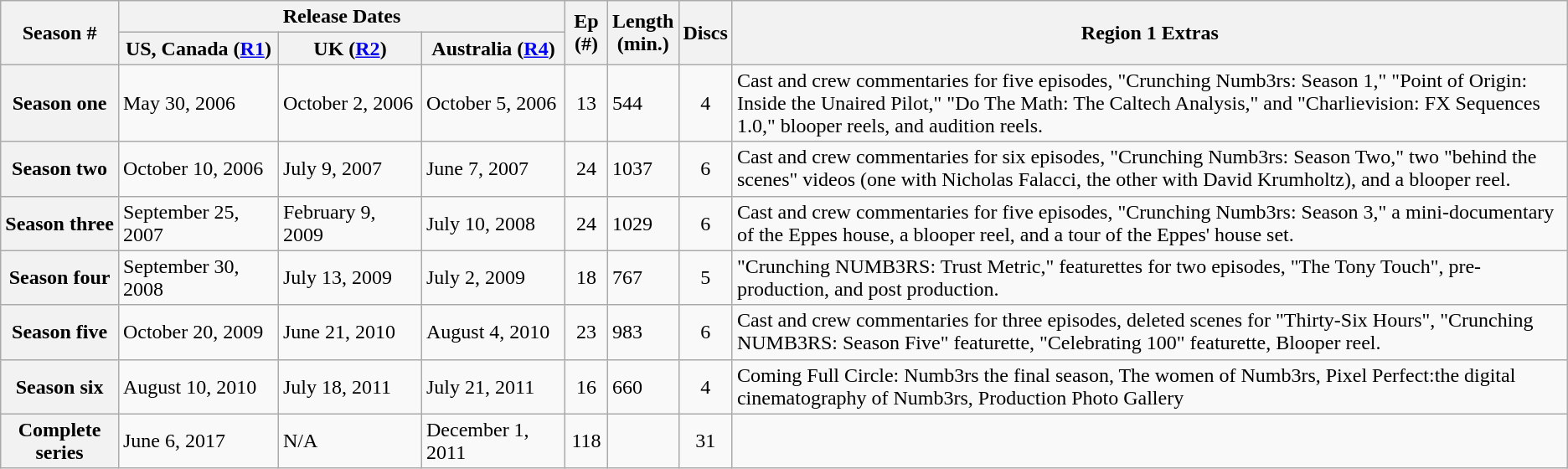<table class="wikitable">
<tr>
<th rowspan="2" style="width:60pt;">Season #</th>
<th colspan=3>Release Dates</th>
<th rowspan=2 style="width:20pt;">Ep<br>(#)</th>
<th rowspan=2>Length<br>(min.)</th>
<th rowspan=2>Discs</th>
<th rowspan=2>Region 1 Extras</th>
</tr>
<tr>
<th style="width:90pt;">US, Canada (<a href='#'>R1</a>)</th>
<th style="width:80pt;">UK (<a href='#'>R2</a>)</th>
<th style="width:80pt;">Australia (<a href='#'>R4</a>)</th>
</tr>
<tr>
<th>Season one</th>
<td>May 30, 2006</td>
<td>October 2, 2006</td>
<td>October 5, 2006</td>
<td style="text-align:center;">13</td>
<td>544</td>
<td style="text-align:center;">4</td>
<td>Cast and crew commentaries for five episodes, "Crunching Numb3rs: Season 1," "Point of Origin: Inside the Unaired Pilot," "Do The Math: The Caltech Analysis," and "Charlievision: FX Sequences 1.0," blooper reels, and audition reels.</td>
</tr>
<tr>
<th>Season two</th>
<td>October 10, 2006</td>
<td>July 9, 2007</td>
<td>June 7, 2007</td>
<td style="text-align:center;">24</td>
<td>1037</td>
<td style="text-align:center;">6</td>
<td>Cast and crew commentaries for six episodes, "Crunching Numb3rs: Season Two," two "behind the scenes" videos (one with Nicholas Falacci, the other with David Krumholtz), and a blooper reel.</td>
</tr>
<tr>
<th>Season three</th>
<td>September 25, 2007</td>
<td>February 9, 2009</td>
<td>July 10, 2008</td>
<td style="text-align:center;">24</td>
<td>1029</td>
<td style="text-align:center;">6</td>
<td>Cast and crew commentaries for five episodes, "Crunching Numb3rs: Season 3," a mini-documentary of the Eppes house, a blooper reel, and a tour of the Eppes' house set.</td>
</tr>
<tr>
<th>Season four</th>
<td>September 30, 2008</td>
<td>July 13, 2009</td>
<td>July 2, 2009</td>
<td style="text-align:center;">18</td>
<td>767</td>
<td style="text-align:center;">5</td>
<td>"Crunching NUMB3RS: Trust Metric," featurettes for two episodes, "The Tony Touch", pre-production, and post production.</td>
</tr>
<tr>
<th>Season five</th>
<td>October 20, 2009</td>
<td>June 21, 2010</td>
<td>August 4, 2010</td>
<td style="text-align:center;">23</td>
<td>983</td>
<td style="text-align:center;">6</td>
<td>Cast and crew commentaries for three episodes, deleted scenes for "Thirty-Six Hours", "Crunching NUMB3RS: Season Five" featurette, "Celebrating 100" featurette, Blooper reel.</td>
</tr>
<tr>
<th>Season six</th>
<td>August 10, 2010</td>
<td>July 18, 2011</td>
<td>July 21, 2011</td>
<td style="text-align:center;">16</td>
<td>660</td>
<td style="text-align:center;">4</td>
<td>Coming Full Circle: Numb3rs the final season, The women of Numb3rs, Pixel Perfect:the digital cinematography of Numb3rs, Production Photo Gallery</td>
</tr>
<tr>
<th>Complete series</th>
<td>June 6, 2017</td>
<td>N/A</td>
<td>December 1, 2011</td>
<td style="text-align:center;">118</td>
<td></td>
<td style="text-align:center;">31</td>
<td></td>
</tr>
</table>
